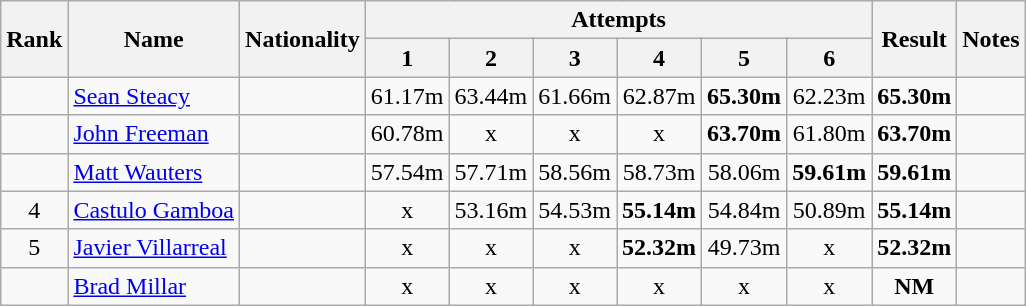<table class="wikitable sortable" style="text-align:center">
<tr>
<th rowspan=2>Rank</th>
<th rowspan=2>Name</th>
<th rowspan=2>Nationality</th>
<th colspan=6>Attempts</th>
<th rowspan=2>Result</th>
<th rowspan=2>Notes</th>
</tr>
<tr>
<th>1</th>
<th>2</th>
<th>3</th>
<th>4</th>
<th>5</th>
<th>6</th>
</tr>
<tr>
<td align=center></td>
<td align=left><a href='#'>Sean Steacy</a></td>
<td align=left></td>
<td>61.17m</td>
<td>63.44m</td>
<td>61.66m</td>
<td>62.87m</td>
<td><strong>65.30m</strong></td>
<td>62.23m</td>
<td><strong>65.30m</strong></td>
<td></td>
</tr>
<tr>
<td align=center></td>
<td align=left><a href='#'>John Freeman</a></td>
<td align=left></td>
<td>60.78m</td>
<td>x</td>
<td>x</td>
<td>x</td>
<td><strong>63.70m</strong></td>
<td>61.80m</td>
<td><strong>63.70m</strong></td>
<td></td>
</tr>
<tr>
<td align=center></td>
<td align=left><a href='#'>Matt Wauters</a></td>
<td align=left></td>
<td>57.54m</td>
<td>57.71m</td>
<td>58.56m</td>
<td>58.73m</td>
<td>58.06m</td>
<td><strong>59.61m</strong></td>
<td><strong>59.61m</strong></td>
<td></td>
</tr>
<tr>
<td align=center>4</td>
<td align=left><a href='#'>Castulo Gamboa</a></td>
<td align=left></td>
<td>x</td>
<td>53.16m</td>
<td>54.53m</td>
<td><strong>55.14m</strong></td>
<td>54.84m</td>
<td>50.89m</td>
<td><strong>55.14m</strong></td>
<td></td>
</tr>
<tr>
<td align=center>5</td>
<td align=left><a href='#'>Javier Villarreal</a></td>
<td align=left></td>
<td>x</td>
<td>x</td>
<td>x</td>
<td><strong>52.32m</strong></td>
<td>49.73m</td>
<td>x</td>
<td><strong>52.32m</strong></td>
<td></td>
</tr>
<tr>
<td align=center></td>
<td align=left><a href='#'>Brad Millar</a></td>
<td align=left></td>
<td>x</td>
<td>x</td>
<td>x</td>
<td>x</td>
<td>x</td>
<td>x</td>
<td><strong>NM</strong></td>
<td></td>
</tr>
</table>
